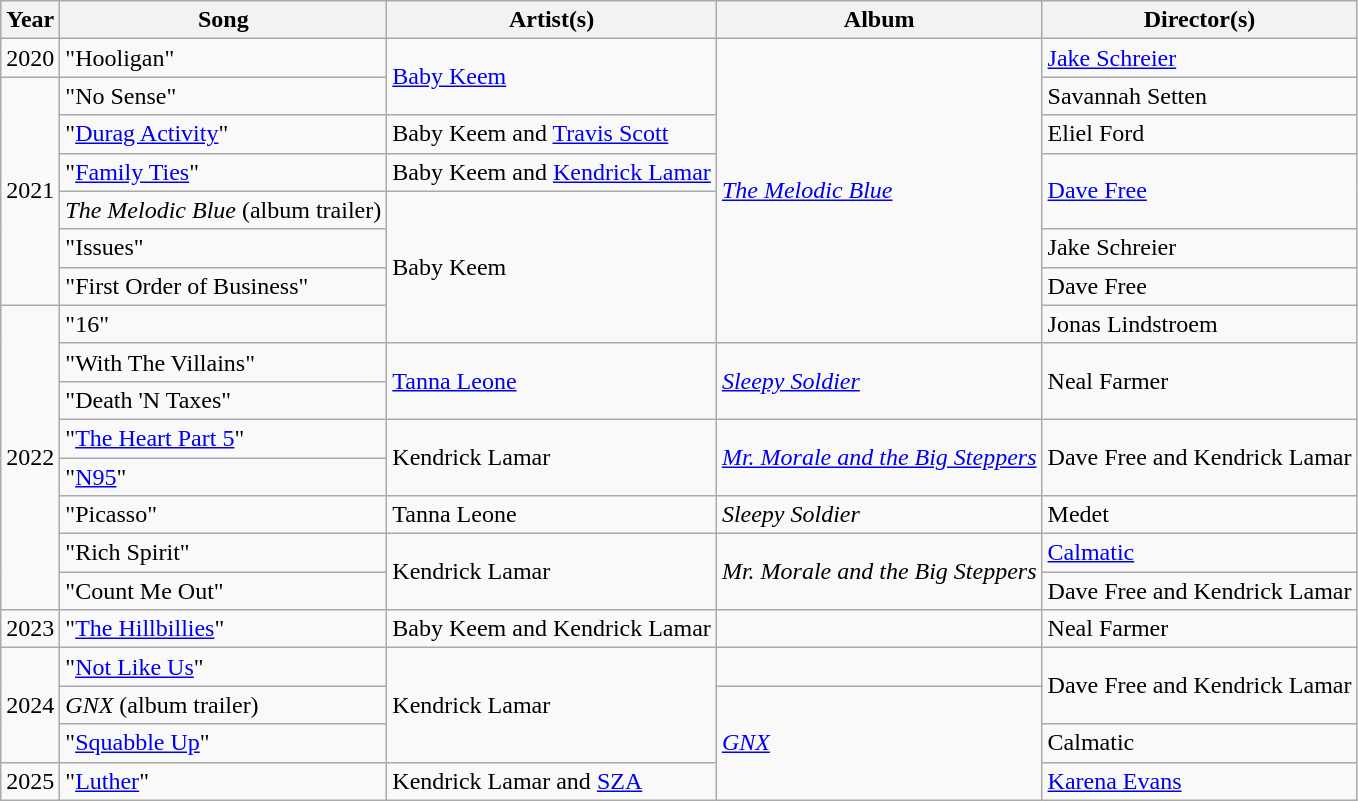<table class="wikitable">
<tr text-align:center;">
<th>Year</th>
<th>Song</th>
<th>Artist(s)</th>
<th>Album</th>
<th>Director(s)</th>
</tr>
<tr>
<td>2020</td>
<td>"Hooligan"</td>
<td rowspan="2"><a href='#'>Baby Keem</a></td>
<td rowspan="8"><em><a href='#'>The Melodic Blue</a></em></td>
<td><a href='#'>Jake Schreier</a></td>
</tr>
<tr>
<td rowspan="6">2021</td>
<td>"No Sense"</td>
<td>Savannah Setten</td>
</tr>
<tr>
<td>"<a href='#'>Durag Activity</a>"</td>
<td>Baby Keem and <a href='#'>Travis Scott</a></td>
<td>Eliel Ford</td>
</tr>
<tr>
<td>"<a href='#'>Family Ties</a>"</td>
<td>Baby Keem and <a href='#'>Kendrick Lamar</a></td>
<td rowspan="2"><a href='#'>Dave Free</a></td>
</tr>
<tr>
<td><em>The Melodic Blue</em> (album trailer)</td>
<td rowspan="4">Baby Keem</td>
</tr>
<tr>
<td>"Issues"</td>
<td>Jake Schreier</td>
</tr>
<tr>
<td>"First Order of Business"</td>
<td>Dave Free</td>
</tr>
<tr>
<td rowspan="8">2022</td>
<td>"16"</td>
<td>Jonas Lindstroem</td>
</tr>
<tr>
<td>"With The Villains"</td>
<td rowspan="2"><a href='#'>Tanna Leone</a></td>
<td rowspan="2"><em><a href='#'>Sleepy Soldier</a></em></td>
<td rowspan="2">Neal Farmer</td>
</tr>
<tr>
<td>"Death 'N Taxes"</td>
</tr>
<tr>
<td>"<a href='#'>The Heart Part 5</a>"</td>
<td rowspan="2">Kendrick Lamar</td>
<td rowspan="2"><em><a href='#'>Mr. Morale and the Big Steppers</a></em></td>
<td rowspan="2">Dave Free and Kendrick Lamar</td>
</tr>
<tr>
<td>"<a href='#'>N95</a>"</td>
</tr>
<tr>
<td>"Picasso"</td>
<td>Tanna Leone</td>
<td><em>Sleepy Soldier</em></td>
<td>Medet</td>
</tr>
<tr>
<td>"Rich Spirit"</td>
<td rowspan="2">Kendrick Lamar</td>
<td rowspan="2"><em>Mr. Morale and the Big Steppers</em></td>
<td><a href='#'>Calmatic</a></td>
</tr>
<tr>
<td>"Count Me Out"</td>
<td>Dave Free and Kendrick Lamar</td>
</tr>
<tr>
<td rowspan="1">2023</td>
<td>"<a href='#'>The Hillbillies</a>"</td>
<td>Baby Keem and Kendrick Lamar</td>
<td></td>
<td>Neal Farmer</td>
</tr>
<tr>
<td rowspan="3">2024</td>
<td>"<a href='#'>Not Like Us</a>"</td>
<td rowspan="3">Kendrick Lamar</td>
<td></td>
<td rowspan="2">Dave Free and Kendrick Lamar</td>
</tr>
<tr>
<td><em>GNX</em> (album trailer)</td>
<td rowspan="3"><em><a href='#'>GNX</a></em></td>
</tr>
<tr>
<td>"<a href='#'>Squabble Up</a>"</td>
<td>Calmatic</td>
</tr>
<tr>
<td>2025</td>
<td>"<a href='#'>Luther</a>"</td>
<td>Kendrick Lamar and <a href='#'>SZA</a></td>
<td><a href='#'>Karena Evans</a></td>
</tr>
</table>
